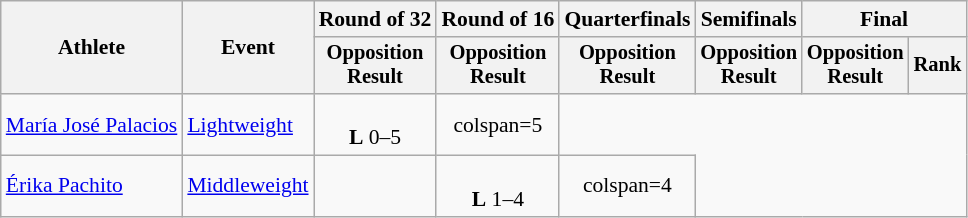<table class="wikitable" style="font-size:90%">
<tr>
<th rowspan="2">Athlete</th>
<th rowspan="2">Event</th>
<th>Round of 32</th>
<th>Round of 16</th>
<th>Quarterfinals</th>
<th>Semifinals</th>
<th colspan=2>Final</th>
</tr>
<tr style="font-size:95%">
<th>Opposition<br>Result</th>
<th>Opposition<br>Result</th>
<th>Opposition<br>Result</th>
<th>Opposition<br>Result</th>
<th>Opposition<br>Result</th>
<th>Rank</th>
</tr>
<tr align=center>
<td align=left><a href='#'>María José Palacios</a></td>
<td align=left><a href='#'>Lightweight</a></td>
<td><br><strong>L</strong> 0–5</td>
<td>colspan=5 </td>
</tr>
<tr align=center>
<td align=left><a href='#'>Érika Pachito</a></td>
<td align=left><a href='#'>Middleweight</a></td>
<td></td>
<td><br><strong>L</strong> 1–4</td>
<td>colspan=4 </td>
</tr>
</table>
